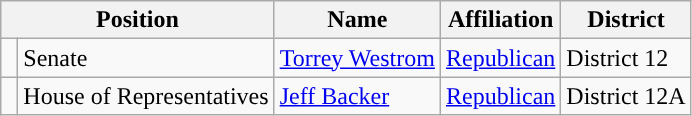<table class="wikitable">
<tr>
<th colspan="2">Position</th>
<th>Name</th>
<th>Affiliation</th>
<th>District</th>
</tr>
<tr>
<td style="background-color:"> </td>
<td>Senate</td>
<td><a href='#'>Torrey Westrom</a></td>
<td><a href='#'>Republican</a></td>
<td>District 12</td>
</tr>
<tr>
<td style="background-color:"> </td>
<td>House of Representatives</td>
<td><a href='#'>Jeff Backer</a></td>
<td><a href='#'>Republican</a></td>
<td>District 12A</td>
</tr>
</table>
